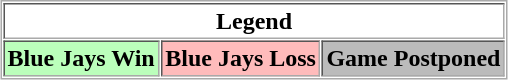<table align="center" border="1" cellpadding="2" cellspacing="1" style="border:1px solid #aaa">
<tr>
<th colspan="3">Legend</th>
</tr>
<tr>
<th style="background:#bfb;">Blue Jays Win</th>
<th style="background:#fbb;">Blue Jays Loss</th>
<th style="background:#bbb;">Game Postponed</th>
</tr>
</table>
